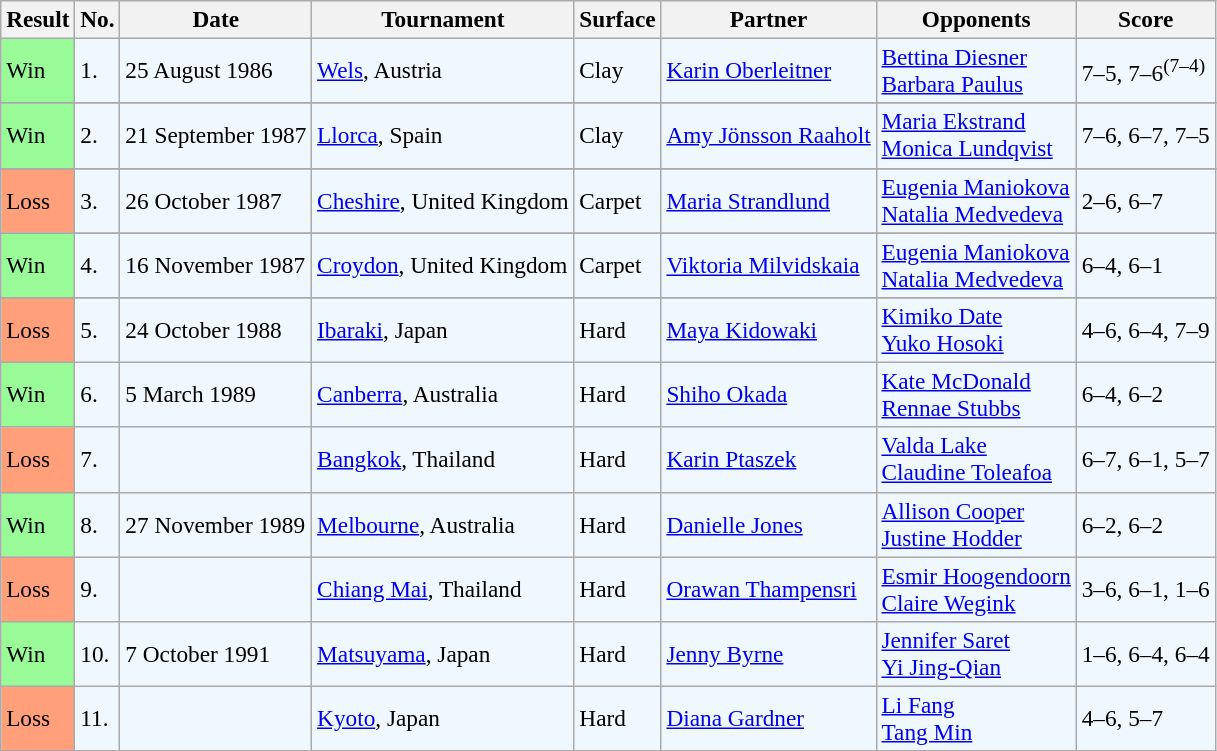<table class="sortable wikitable" style="font-size:97%;">
<tr>
<th>Result</th>
<th>No.</th>
<th>Date</th>
<th>Tournament</th>
<th>Surface</th>
<th>Partner</th>
<th>Opponents</th>
<th>Score</th>
</tr>
<tr style="background:#f0f8ff;">
<td style="background:#98fb98;">Win</td>
<td>1.</td>
<td>25 August 1986</td>
<td><a href='#'>Wels</a>, Austria</td>
<td>Clay</td>
<td> <a href='#'>Karin Oberleitner</a></td>
<td> <a href='#'>Bettina Diesner</a> <br>  <a href='#'>Barbara Paulus</a></td>
<td>7–5, 7–6<sup>(7–4)</sup></td>
</tr>
<tr>
</tr>
<tr style="background:#f0f8ff;">
<td style="background:#98fb98;">Win</td>
<td>2.</td>
<td>21 September 1987</td>
<td><a href='#'>Llorca</a>, Spain</td>
<td>Clay</td>
<td> <a href='#'>Amy Jönsson Raaholt</a></td>
<td> <a href='#'>Maria Ekstrand</a> <br>  <a href='#'>Monica Lundqvist</a></td>
<td>7–6, 6–7, 7–5</td>
</tr>
<tr>
</tr>
<tr style="background:#f0f8ff;">
<td style="background:#ffa07a;">Loss</td>
<td>3.</td>
<td>26 October 1987</td>
<td><a href='#'>Cheshire</a>, United Kingdom</td>
<td>Carpet</td>
<td> <a href='#'>Maria Strandlund</a></td>
<td> <a href='#'>Eugenia Maniokova</a> <br>  <a href='#'>Natalia Medvedeva</a></td>
<td>2–6, 6–7</td>
</tr>
<tr>
</tr>
<tr style="background:#f0f8ff;">
<td style="background:#98fb98;">Win</td>
<td>4.</td>
<td>16 November 1987</td>
<td><a href='#'>Croydon</a>, United Kingdom</td>
<td>Carpet</td>
<td> <a href='#'>Viktoria Milvidskaia</a></td>
<td> <a href='#'>Eugenia Maniokova</a> <br>  <a href='#'>Natalia Medvedeva</a></td>
<td>6–4, 6–1</td>
</tr>
<tr>
</tr>
<tr style="background:#f0f8ff;">
<td style="background:#ffa07a;">Loss</td>
<td>5.</td>
<td>24 October 1988</td>
<td><a href='#'>Ibaraki</a>, Japan</td>
<td>Hard</td>
<td> <a href='#'>Maya Kidowaki</a></td>
<td> <a href='#'>Kimiko Date</a> <br>  <a href='#'>Yuko Hosoki</a></td>
<td>4–6, 6–4, 7–9</td>
</tr>
<tr bgcolor="#f0f8ff">
<td style="background:#98fb98;">Win</td>
<td>6.</td>
<td>5 March 1989</td>
<td><a href='#'>Canberra</a>, Australia</td>
<td>Hard</td>
<td> <a href='#'>Shiho Okada</a></td>
<td> <a href='#'>Kate McDonald</a> <br>  <a href='#'>Rennae Stubbs</a></td>
<td>6–4, 6–2</td>
</tr>
<tr style="background:#f0f8ff;">
<td style="background:#ffa07a;">Loss</td>
<td>7.</td>
<td></td>
<td><a href='#'>Bangkok</a>, Thailand</td>
<td>Hard</td>
<td> <a href='#'>Karin Ptaszek</a></td>
<td> <a href='#'>Valda Lake</a> <br>  <a href='#'>Claudine Toleafoa</a></td>
<td>6–7, 6–1, 5–7</td>
</tr>
<tr bgcolor="#f0f8ff">
<td style="background:#98fb98;">Win</td>
<td>8.</td>
<td>27 November 1989</td>
<td><a href='#'>Melbourne</a>, Australia</td>
<td>Hard</td>
<td> <a href='#'>Danielle Jones</a></td>
<td> <a href='#'>Allison Cooper</a> <br>  <a href='#'>Justine Hodder</a></td>
<td>6–2, 6–2</td>
</tr>
<tr style="background:#f0f8ff;">
<td style="background:#ffa07a;">Loss</td>
<td>9.</td>
<td></td>
<td><a href='#'>Chiang Mai</a>, Thailand</td>
<td>Hard</td>
<td> <a href='#'>Orawan Thampensri</a></td>
<td> <a href='#'>Esmir Hoogendoorn</a> <br>  <a href='#'>Claire Wegink</a></td>
<td>3–6, 6–1, 1–6</td>
</tr>
<tr bgcolor="#f0f8ff">
<td style="background:#98fb98;">Win</td>
<td>10.</td>
<td>7 October 1991</td>
<td><a href='#'>Matsuyama</a>, Japan</td>
<td>Hard</td>
<td> <a href='#'>Jenny Byrne</a></td>
<td> <a href='#'>Jennifer Saret</a> <br>  <a href='#'>Yi Jing-Qian</a></td>
<td>1–6, 6–4, 6–4</td>
</tr>
<tr style="background:#f0f8ff;">
<td style="background:#ffa07a;">Loss</td>
<td>11.</td>
<td></td>
<td><a href='#'>Kyoto</a>, Japan</td>
<td>Hard</td>
<td> <a href='#'>Diana Gardner</a></td>
<td> <a href='#'>Li Fang</a> <br>  <a href='#'>Tang Min</a></td>
<td>4–6, 5–7</td>
</tr>
</table>
